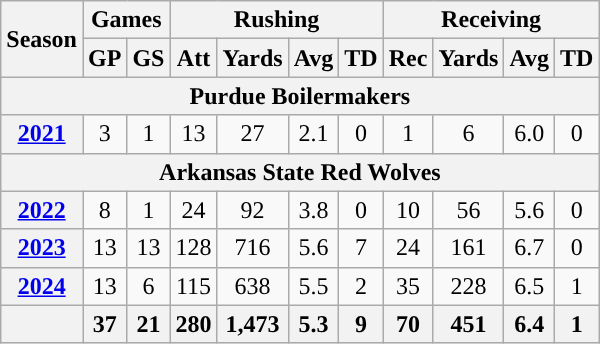<table class="wikitable" style="text-align:center;">
<tr>
<th rowspan="2">Season</th>
<th colspan="2">Games</th>
<th colspan="4">Rushing</th>
<th colspan="4">Receiving</th>
</tr>
<tr>
<th>GP</th>
<th>GS</th>
<th>Att</th>
<th>Yards</th>
<th>Avg</th>
<th>TD</th>
<th>Rec</th>
<th>Yards</th>
<th>Avg</th>
<th>TD</th>
</tr>
<tr>
<th colspan="12">Purdue Boilermakers</th>
</tr>
<tr>
<th><a href='#'>2021</a></th>
<td>3</td>
<td>1</td>
<td>13</td>
<td>27</td>
<td>2.1</td>
<td>0</td>
<td>1</td>
<td>6</td>
<td>6.0</td>
<td>0</td>
</tr>
<tr>
<th colspan="16">Arkansas State Red Wolves</th>
</tr>
<tr>
<th><a href='#'>2022</a></th>
<td>8</td>
<td>1</td>
<td>24</td>
<td>92</td>
<td>3.8</td>
<td>0</td>
<td>10</td>
<td>56</td>
<td>5.6</td>
<td>0</td>
</tr>
<tr>
<th><a href='#'>2023</a></th>
<td>13</td>
<td>13</td>
<td>128</td>
<td>716</td>
<td>5.6</td>
<td>7</td>
<td>24</td>
<td>161</td>
<td>6.7</td>
<td>0</td>
</tr>
<tr>
<th><a href='#'>2024</a></th>
<td>13</td>
<td>6</td>
<td>115</td>
<td>638</td>
<td>5.5</td>
<td>2</td>
<td>35</td>
<td>228</td>
<td>6.5</td>
<td>1</td>
</tr>
<tr>
<th></th>
<th>37</th>
<th>21</th>
<th>280</th>
<th>1,473</th>
<th>5.3</th>
<th>9</th>
<th>70</th>
<th>451</th>
<th>6.4</th>
<th>1</th>
</tr>
</table>
